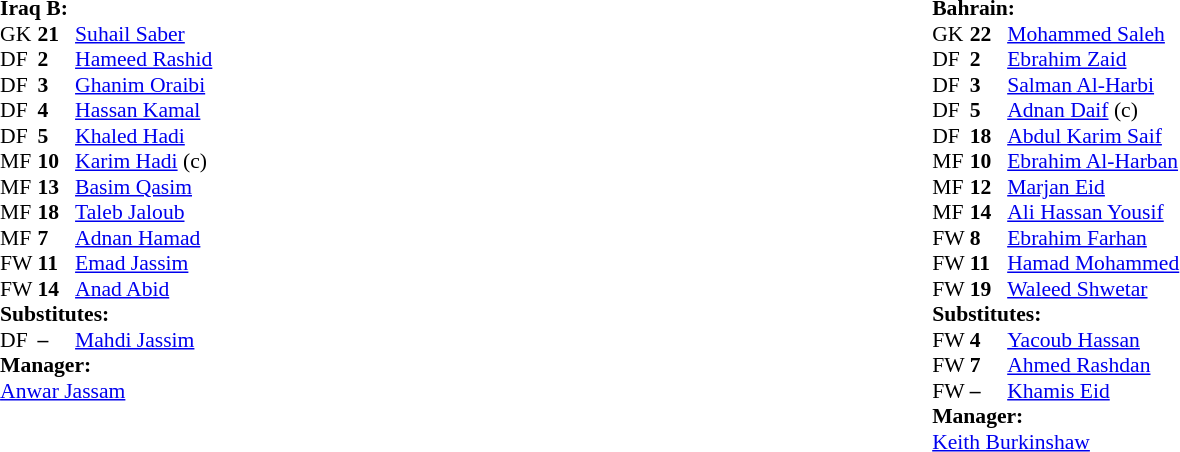<table width="100%">
<tr>
<td valign="top" width="50%"><br><table style="font-size: 90%" cellspacing="0" cellpadding="0" align=center>
<tr>
<td colspan="4"><strong>Iraq B:</strong></td>
</tr>
<tr>
<th width=25></th>
<th width=25></th>
</tr>
<tr>
<td>GK</td>
<td><strong>21</strong></td>
<td><a href='#'>Suhail Saber</a></td>
</tr>
<tr>
<td>DF</td>
<td><strong>2</strong></td>
<td><a href='#'>Hameed Rashid</a></td>
</tr>
<tr>
<td>DF</td>
<td><strong>3</strong></td>
<td><a href='#'>Ghanim Oraibi</a></td>
</tr>
<tr>
<td>DF</td>
<td><strong>4</strong></td>
<td><a href='#'>Hassan Kamal</a></td>
</tr>
<tr>
<td>DF</td>
<td><strong>5</strong></td>
<td><a href='#'>Khaled Hadi</a></td>
</tr>
<tr>
<td>MF</td>
<td><strong>10</strong></td>
<td><a href='#'>Karim Hadi</a> (c)</td>
</tr>
<tr>
<td>MF</td>
<td><strong>13</strong></td>
<td><a href='#'>Basim Qasim</a></td>
</tr>
<tr>
<td>MF</td>
<td><strong>18</strong></td>
<td><a href='#'>Taleb Jaloub</a></td>
</tr>
<tr>
<td>MF</td>
<td><strong>7</strong></td>
<td><a href='#'>Adnan Hamad</a></td>
<td></td>
</tr>
<tr>
<td>FW</td>
<td><strong>11</strong></td>
<td><a href='#'>Emad Jassim</a></td>
<td></td>
</tr>
<tr>
<td>FW</td>
<td><strong>14</strong></td>
<td><a href='#'>Anad Abid</a></td>
</tr>
<tr>
<td colspan=3><strong>Substitutes:</strong></td>
</tr>
<tr>
<td>DF</td>
<td><strong>–</strong></td>
<td><a href='#'>Mahdi Jassim</a></td>
</tr>
<tr>
<td colspan=3><strong>Manager:</strong></td>
</tr>
<tr>
<td colspan=3><a href='#'>Anwar Jassam</a></td>
</tr>
</table>
</td>
<td valign="top"></td>
<td valign="top" width="50%"><br><table style="font-size: 90%" cellspacing="0" cellpadding="0" align="center">
<tr>
<td colspan="4"><strong>Bahrain:</strong></td>
</tr>
<tr>
<th width=25></th>
<th width=25></th>
</tr>
<tr>
<td>GK</td>
<td><strong>22</strong></td>
<td><a href='#'>Mohammed Saleh</a></td>
</tr>
<tr>
<td>DF</td>
<td><strong>2</strong></td>
<td><a href='#'>Ebrahim Zaid</a></td>
</tr>
<tr>
<td>DF</td>
<td><strong>3</strong></td>
<td><a href='#'>Salman Al-Harbi</a></td>
</tr>
<tr>
<td>DF</td>
<td><strong>5</strong></td>
<td><a href='#'>Adnan Daif</a> (c)</td>
</tr>
<tr>
<td>DF</td>
<td><strong>18</strong></td>
<td><a href='#'>Abdul Karim Saif</a></td>
</tr>
<tr>
<td>MF</td>
<td><strong>10</strong></td>
<td><a href='#'>Ebrahim Al-Harban</a></td>
</tr>
<tr>
<td>MF</td>
<td><strong>12</strong></td>
<td><a href='#'>Marjan Eid</a></td>
</tr>
<tr>
<td>MF</td>
<td><strong>14</strong></td>
<td><a href='#'>Ali Hassan Yousif</a></td>
</tr>
<tr>
<td>FW</td>
<td><strong>8</strong></td>
<td><a href='#'>Ebrahim Farhan</a></td>
<td></td>
<td></td>
</tr>
<tr>
<td>FW</td>
<td><strong>11</strong></td>
<td><a href='#'>Hamad Mohammed</a></td>
</tr>
<tr>
<td>FW</td>
<td><strong>19</strong></td>
<td><a href='#'>Waleed Shwetar</a></td>
<td></td>
<td></td>
</tr>
<tr>
<td colspan=3><strong>Substitutes:</strong></td>
</tr>
<tr>
<td>FW</td>
<td><strong>4</strong></td>
<td><a href='#'>Yacoub Hassan</a></td>
<td></td>
<td></td>
</tr>
<tr>
<td>FW</td>
<td><strong>7</strong></td>
<td><a href='#'>Ahmed Rashdan</a></td>
<td></td>
<td></td>
</tr>
<tr>
<td>FW</td>
<td><strong>–</strong></td>
<td><a href='#'>Khamis Eid</a></td>
</tr>
<tr>
<td colspan=3><strong>Manager:</strong></td>
</tr>
<tr>
<td colspan=3> <a href='#'>Keith Burkinshaw</a></td>
</tr>
</table>
</td>
</tr>
</table>
